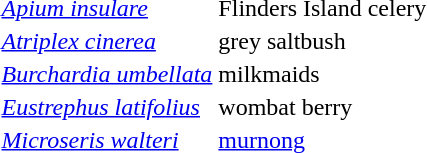<table>
<tr>
<td><em><a href='#'>Apium insulare</a></em></td>
<td>Flinders Island celery</td>
</tr>
<tr>
<td><em><a href='#'>Atriplex cinerea</a></em></td>
<td>grey saltbush</td>
</tr>
<tr>
<td><em><a href='#'>Burchardia umbellata</a></em></td>
<td>milkmaids</td>
</tr>
<tr>
<td><em><a href='#'>Eustrephus latifolius</a></em></td>
<td>wombat berry</td>
</tr>
<tr>
<td><em><a href='#'>Microseris walteri</a></em></td>
<td><a href='#'>murnong</a></td>
</tr>
</table>
